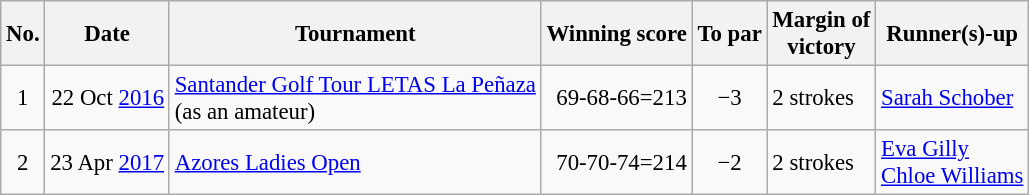<table class="wikitable" style="font-size:95%;">
<tr>
<th>No.</th>
<th>Date</th>
<th>Tournament</th>
<th>Winning score</th>
<th>To par</th>
<th>Margin of<br>victory</th>
<th>Runner(s)-up</th>
</tr>
<tr>
<td align=center>1</td>
<td align=right>22 Oct <a href='#'>2016</a></td>
<td><a href='#'>Santander Golf Tour LETAS La Peñaza</a><br>(as an amateur)</td>
<td align=right>69-68-66=213</td>
<td align=center>−3</td>
<td>2 strokes</td>
<td> <a href='#'>Sarah Schober</a></td>
</tr>
<tr>
<td align=center>2</td>
<td align=right>23 Apr <a href='#'>2017</a></td>
<td><a href='#'>Azores Ladies Open</a></td>
<td align=right>70-70-74=214</td>
<td align=center>−2</td>
<td>2 strokes</td>
<td> <a href='#'>Eva Gilly</a><br> <a href='#'>Chloe Williams</a></td>
</tr>
</table>
